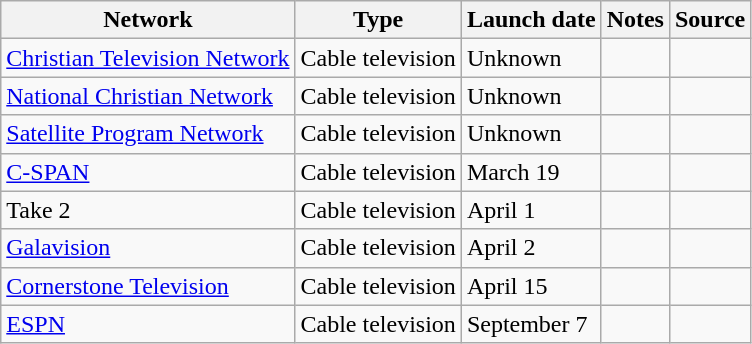<table class="wikitable sortable">
<tr>
<th>Network</th>
<th>Type</th>
<th>Launch date</th>
<th>Notes</th>
<th>Source</th>
</tr>
<tr>
<td><a href='#'>Christian Television Network</a></td>
<td>Cable television</td>
<td>Unknown</td>
<td></td>
<td></td>
</tr>
<tr>
<td><a href='#'>National Christian Network</a></td>
<td>Cable television</td>
<td>Unknown</td>
<td></td>
<td></td>
</tr>
<tr>
<td><a href='#'>Satellite Program Network</a></td>
<td>Cable television</td>
<td>Unknown</td>
<td></td>
<td></td>
</tr>
<tr>
<td><a href='#'>C-SPAN</a></td>
<td>Cable television</td>
<td>March 19</td>
<td></td>
<td></td>
</tr>
<tr>
<td>Take 2</td>
<td>Cable television</td>
<td>April 1</td>
<td></td>
<td></td>
</tr>
<tr>
<td><a href='#'>Galavision</a></td>
<td>Cable television</td>
<td>April 2</td>
<td></td>
<td></td>
</tr>
<tr>
<td><a href='#'>Cornerstone Television</a></td>
<td>Cable television</td>
<td>April 15</td>
<td></td>
<td></td>
</tr>
<tr>
<td><a href='#'>ESPN</a></td>
<td>Cable television</td>
<td>September 7</td>
<td></td>
<td></td>
</tr>
</table>
